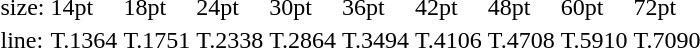<table style="margin-left:40px;">
<tr>
<td>size:</td>
<td>14pt</td>
<td>18pt</td>
<td>24pt</td>
<td>30pt</td>
<td>36pt</td>
<td>42pt</td>
<td>48pt</td>
<td>60pt</td>
<td>72pt</td>
</tr>
<tr>
<td>line:</td>
<td>T.1364</td>
<td>T.1751</td>
<td>T.2338</td>
<td>T.2864</td>
<td>T.3494</td>
<td>T.4106</td>
<td>T.4708</td>
<td>T.5910</td>
<td>T.7090</td>
</tr>
</table>
